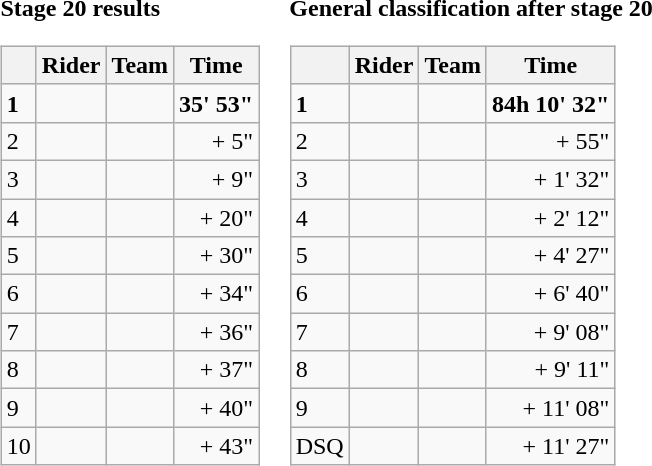<table>
<tr valign=top>
<td><strong>Stage 20 results</strong><br><table class="wikitable">
<tr>
<th></th>
<th>Rider</th>
<th>Team</th>
<th>Time</th>
</tr>
<tr>
<td><strong>1</strong></td>
<td><strong></strong></td>
<td><strong></strong></td>
<td align="right" nowrap><strong>35' 53"</strong></td>
</tr>
<tr>
<td>2</td>
<td></td>
<td></td>
<td align="right">+ 5"</td>
</tr>
<tr>
<td>3</td>
<td></td>
<td></td>
<td align="right">+ 9"</td>
</tr>
<tr>
<td>4</td>
<td></td>
<td></td>
<td align="right">+ 20"</td>
</tr>
<tr>
<td>5</td>
<td></td>
<td></td>
<td align="right">+ 30"</td>
</tr>
<tr>
<td>6</td>
<td></td>
<td></td>
<td align="right">+ 34"</td>
</tr>
<tr>
<td>7</td>
<td></td>
<td></td>
<td align="right">+ 36"</td>
</tr>
<tr>
<td>8</td>
<td></td>
<td></td>
<td align="right">+ 37"</td>
</tr>
<tr>
<td>9</td>
<td></td>
<td></td>
<td align="right">+ 40"</td>
</tr>
<tr>
<td>10</td>
<td></td>
<td></td>
<td align="right">+ 43"</td>
</tr>
</table>
</td>
<td><strong>General classification after stage 20</strong><br><table class="wikitable">
<tr>
<th></th>
<th>Rider</th>
<th>Team</th>
<th>Time</th>
</tr>
<tr>
<td><strong>1</strong></td>
<td><strong></strong> </td>
<td><strong></strong></td>
<td align="right" nowrap><strong>84h 10' 32"</strong></td>
</tr>
<tr>
<td>2</td>
<td></td>
<td></td>
<td align="right">+ 55"</td>
</tr>
<tr>
<td>3</td>
<td></td>
<td></td>
<td align="right">+ 1' 32"</td>
</tr>
<tr>
<td>4</td>
<td></td>
<td></td>
<td align="right">+ 2' 12"</td>
</tr>
<tr>
<td>5</td>
<td></td>
<td></td>
<td align="right">+ 4' 27"</td>
</tr>
<tr>
<td>6</td>
<td></td>
<td></td>
<td align="right">+ 6' 40"</td>
</tr>
<tr>
<td>7</td>
<td></td>
<td></td>
<td align="right">+ 9' 08"</td>
</tr>
<tr>
<td>8</td>
<td></td>
<td></td>
<td align="right">+ 9' 11"</td>
</tr>
<tr>
<td>9</td>
<td></td>
<td></td>
<td align="right">+ 11' 08"</td>
</tr>
<tr>
<td>DSQ</td>
<td><s></s></td>
<td></td>
<td align="right">+ 11' 27"</td>
</tr>
</table>
</td>
</tr>
</table>
